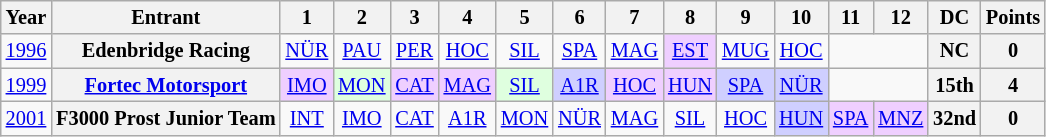<table class="wikitable" style="text-align:center; font-size:85%">
<tr>
<th>Year</th>
<th>Entrant</th>
<th>1</th>
<th>2</th>
<th>3</th>
<th>4</th>
<th>5</th>
<th>6</th>
<th>7</th>
<th>8</th>
<th>9</th>
<th>10</th>
<th>11</th>
<th>12</th>
<th>DC</th>
<th>Points</th>
</tr>
<tr>
<td><a href='#'>1996</a></td>
<th nowrap>Edenbridge Racing</th>
<td><a href='#'>NÜR</a></td>
<td><a href='#'>PAU</a></td>
<td><a href='#'>PER</a></td>
<td><a href='#'>HOC</a></td>
<td><a href='#'>SIL</a></td>
<td><a href='#'>SPA</a></td>
<td><a href='#'>MAG</a></td>
<td style="background:#EFCFFF;"><a href='#'>EST</a><br></td>
<td><a href='#'>MUG</a></td>
<td><a href='#'>HOC</a></td>
<td colspan=2></td>
<th>NC</th>
<th>0</th>
</tr>
<tr>
<td><a href='#'>1999</a></td>
<th nowrap><a href='#'>Fortec Motorsport</a></th>
<td style="background:#EFCFFF;"><a href='#'>IMO</a><br></td>
<td style="background:#DFFFDF;"><a href='#'>MON</a><br></td>
<td style="background:#EFCFFF;"><a href='#'>CAT</a><br></td>
<td style="background:#EFCFFF;"><a href='#'>MAG</a><br></td>
<td style="background:#DFFFDF;"><a href='#'>SIL</a><br></td>
<td style="background:#CFCFFF;"><a href='#'>A1R</a><br></td>
<td style="background:#EFCFFF;"><a href='#'>HOC</a><br></td>
<td style="background:#EFCFFF;"><a href='#'>HUN</a><br></td>
<td style="background:#CFCFFF;"><a href='#'>SPA</a><br></td>
<td style="background:#CFCFFF;"><a href='#'>NÜR</a><br></td>
<td colspan=2></td>
<th>15th</th>
<th>4</th>
</tr>
<tr>
<td><a href='#'>2001</a></td>
<th nowrap>F3000 Prost Junior Team</th>
<td><a href='#'>INT</a></td>
<td><a href='#'>IMO</a></td>
<td><a href='#'>CAT</a></td>
<td><a href='#'>A1R</a></td>
<td><a href='#'>MON</a></td>
<td><a href='#'>NÜR</a></td>
<td><a href='#'>MAG</a></td>
<td><a href='#'>SIL</a></td>
<td><a href='#'>HOC</a></td>
<td style="background:#CFCFFF;"><a href='#'>HUN</a><br></td>
<td style="background:#EFCFFF;"><a href='#'>SPA</a><br></td>
<td style="background:#EFCFFF;"><a href='#'>MNZ</a><br></td>
<th>32nd</th>
<th>0</th>
</tr>
</table>
